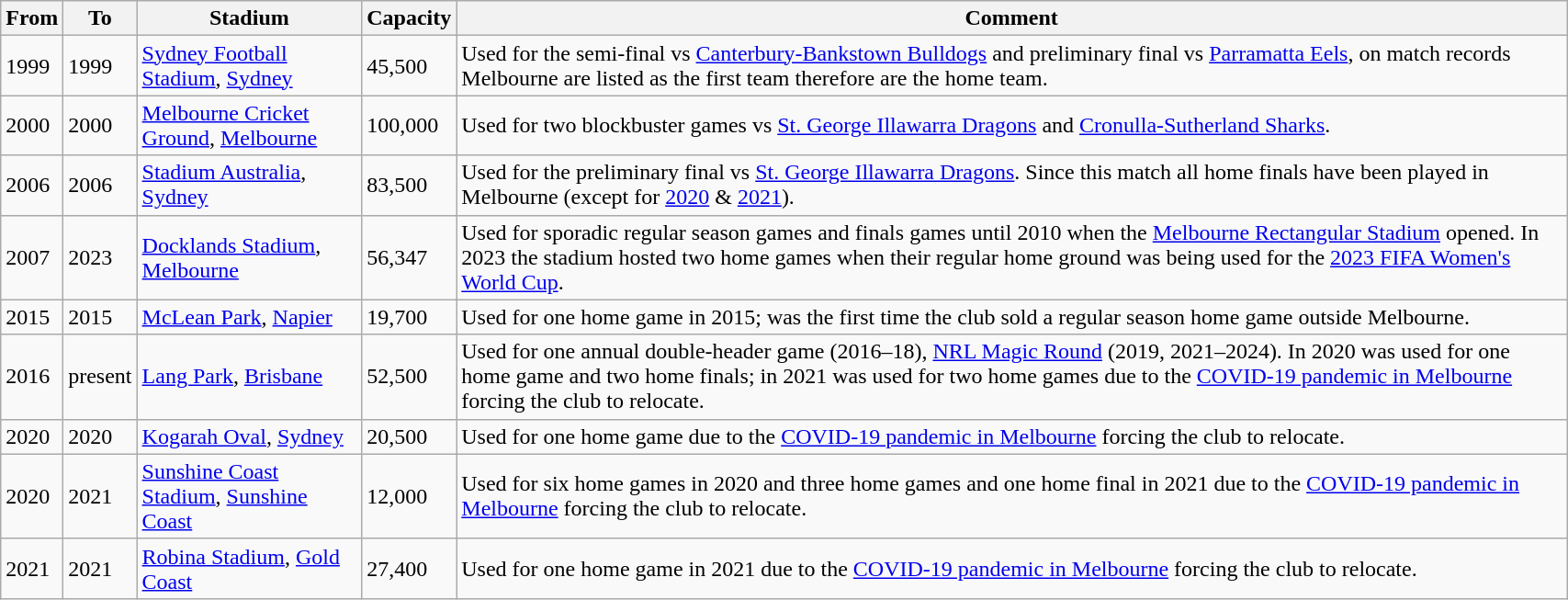<table class="wikitable"  style="width:90%; font-size:100%;">
<tr>
<th>From</th>
<th>To</th>
<th>Stadium</th>
<th>Capacity</th>
<th>Comment</th>
</tr>
<tr>
<td>1999</td>
<td>1999</td>
<td><a href='#'>Sydney Football Stadium</a>, <a href='#'>Sydney</a></td>
<td>45,500</td>
<td>Used for the semi-final vs <a href='#'>Canterbury-Bankstown Bulldogs</a> and preliminary final vs <a href='#'>Parramatta Eels</a>, on match records Melbourne are listed as the first team therefore are the home team.</td>
</tr>
<tr>
<td>2000</td>
<td>2000</td>
<td><a href='#'>Melbourne Cricket Ground</a>, <a href='#'>Melbourne</a></td>
<td>100,000</td>
<td>Used for two blockbuster games vs <a href='#'>St. George Illawarra Dragons</a> and <a href='#'>Cronulla-Sutherland Sharks</a>.</td>
</tr>
<tr>
<td>2006</td>
<td>2006</td>
<td><a href='#'>Stadium Australia</a>, <a href='#'>Sydney</a></td>
<td>83,500</td>
<td>Used for the preliminary final vs <a href='#'>St. George Illawarra Dragons</a>. Since this match all home finals have been played in Melbourne (except for <a href='#'>2020</a> & <a href='#'>2021</a>).</td>
</tr>
<tr>
<td>2007</td>
<td>2023</td>
<td><a href='#'>Docklands Stadium</a>, <a href='#'>Melbourne</a></td>
<td>56,347</td>
<td>Used for sporadic regular season games and finals games until 2010 when the <a href='#'>Melbourne Rectangular Stadium</a> opened. In 2023 the stadium hosted two home games when their regular home ground was being used for the <a href='#'>2023 FIFA Women's World Cup</a>.</td>
</tr>
<tr>
<td>2015</td>
<td>2015</td>
<td><a href='#'>McLean Park</a>, <a href='#'>Napier</a></td>
<td>19,700</td>
<td>Used for one home game in 2015; was the first time the club sold a regular season home game outside Melbourne.</td>
</tr>
<tr>
<td>2016</td>
<td>present</td>
<td><a href='#'>Lang Park</a>, <a href='#'>Brisbane</a></td>
<td>52,500</td>
<td>Used for one annual double-header game (2016–18), <a href='#'>NRL Magic Round</a> (2019, 2021–2024). In 2020 was used for one home game and two home finals; in 2021 was used for two home games due to the <a href='#'>COVID-19 pandemic in Melbourne</a> forcing the club to relocate.</td>
</tr>
<tr>
<td>2020</td>
<td>2020</td>
<td><a href='#'>Kogarah Oval</a>, <a href='#'>Sydney</a></td>
<td>20,500</td>
<td>Used for one home game due to the <a href='#'>COVID-19 pandemic in Melbourne</a> forcing the club to relocate.</td>
</tr>
<tr>
<td>2020</td>
<td>2021</td>
<td><a href='#'>Sunshine Coast Stadium</a>, <a href='#'>Sunshine Coast</a></td>
<td>12,000</td>
<td>Used for six home games in 2020 and three home games and one home final in 2021 due to the <a href='#'>COVID-19 pandemic in Melbourne</a> forcing the club to relocate.</td>
</tr>
<tr>
<td>2021</td>
<td>2021</td>
<td><a href='#'>Robina Stadium</a>, <a href='#'>Gold Coast</a></td>
<td>27,400</td>
<td>Used for one home game in 2021 due to the <a href='#'>COVID-19 pandemic in Melbourne</a> forcing the club to relocate.</td>
</tr>
</table>
